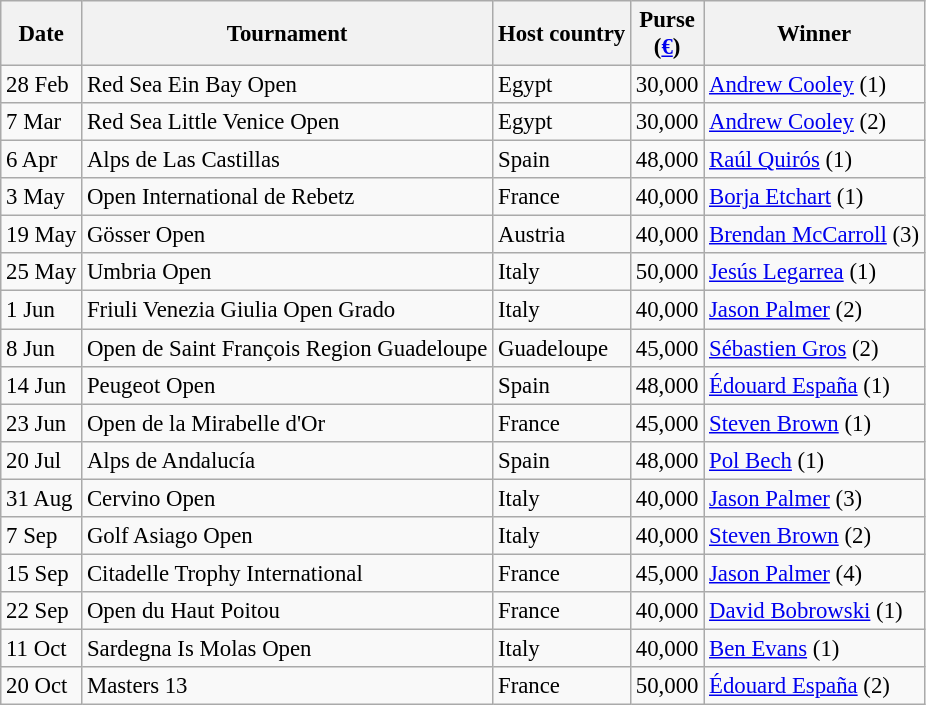<table class="wikitable" style="font-size:95%;">
<tr>
<th>Date</th>
<th>Tournament</th>
<th>Host country</th>
<th>Purse<br>(<a href='#'>€</a>)</th>
<th>Winner</th>
</tr>
<tr>
<td>28 Feb</td>
<td>Red Sea Ein Bay Open</td>
<td>Egypt</td>
<td align=right>30,000</td>
<td> <a href='#'>Andrew Cooley</a> (1)</td>
</tr>
<tr>
<td>7 Mar</td>
<td>Red Sea Little Venice Open</td>
<td>Egypt</td>
<td align=right>30,000</td>
<td> <a href='#'>Andrew Cooley</a> (2)</td>
</tr>
<tr>
<td>6 Apr</td>
<td>Alps de Las Castillas</td>
<td>Spain</td>
<td align=right>48,000</td>
<td> <a href='#'>Raúl Quirós</a> (1)</td>
</tr>
<tr>
<td>3 May</td>
<td>Open International de Rebetz</td>
<td>France</td>
<td align=right>40,000</td>
<td> <a href='#'>Borja Etchart</a> (1)</td>
</tr>
<tr>
<td>19 May</td>
<td>Gösser Open</td>
<td>Austria</td>
<td align=right>40,000</td>
<td> <a href='#'>Brendan McCarroll</a> (3)</td>
</tr>
<tr>
<td>25 May</td>
<td>Umbria Open</td>
<td>Italy</td>
<td align=right>50,000</td>
<td> <a href='#'>Jesús Legarrea</a> (1)</td>
</tr>
<tr>
<td>1 Jun</td>
<td>Friuli Venezia Giulia Open Grado</td>
<td>Italy</td>
<td align=right>40,000</td>
<td> <a href='#'>Jason Palmer</a> (2)</td>
</tr>
<tr>
<td>8 Jun</td>
<td>Open de Saint François Region Guadeloupe</td>
<td>Guadeloupe</td>
<td align=right>45,000</td>
<td> <a href='#'>Sébastien Gros</a> (2)</td>
</tr>
<tr>
<td>14 Jun</td>
<td>Peugeot Open</td>
<td>Spain</td>
<td align=right>48,000</td>
<td> <a href='#'>Édouard España</a> (1)</td>
</tr>
<tr>
<td>23 Jun</td>
<td>Open de la Mirabelle d'Or</td>
<td>France</td>
<td align=right>45,000</td>
<td> <a href='#'>Steven Brown</a> (1)</td>
</tr>
<tr>
<td>20 Jul</td>
<td>Alps de Andalucía</td>
<td>Spain</td>
<td align=right>48,000</td>
<td> <a href='#'>Pol Bech</a> (1)</td>
</tr>
<tr>
<td>31 Aug</td>
<td>Cervino Open</td>
<td>Italy</td>
<td align=right>40,000</td>
<td> <a href='#'>Jason Palmer</a> (3)</td>
</tr>
<tr>
<td>7 Sep</td>
<td>Golf Asiago Open</td>
<td>Italy</td>
<td align=right>40,000</td>
<td> <a href='#'>Steven Brown</a> (2)</td>
</tr>
<tr>
<td>15 Sep</td>
<td>Citadelle Trophy International</td>
<td>France</td>
<td align=right>45,000</td>
<td> <a href='#'>Jason Palmer</a> (4)</td>
</tr>
<tr>
<td>22 Sep</td>
<td>Open du Haut Poitou</td>
<td>France</td>
<td align=right>40,000</td>
<td> <a href='#'>David Bobrowski</a> (1)</td>
</tr>
<tr>
<td>11 Oct</td>
<td>Sardegna Is Molas Open</td>
<td>Italy</td>
<td align=right>40,000</td>
<td> <a href='#'>Ben Evans</a> (1)</td>
</tr>
<tr>
<td>20 Oct</td>
<td>Masters 13</td>
<td>France</td>
<td align=right>50,000</td>
<td> <a href='#'>Édouard España</a> (2)</td>
</tr>
</table>
